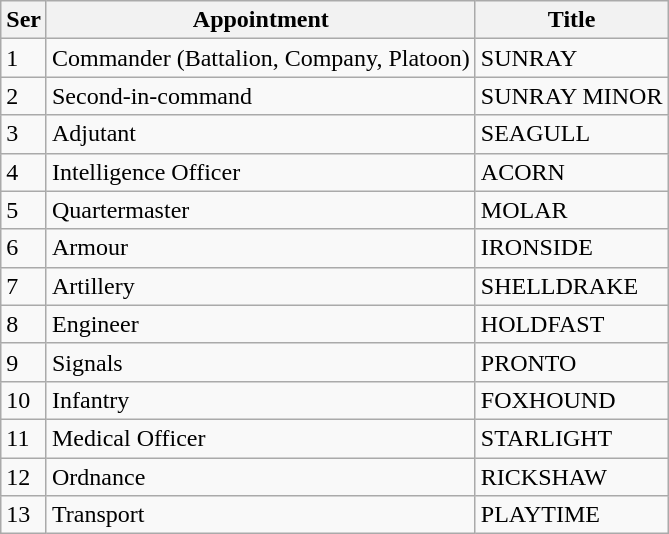<table class="wikitable">
<tr>
<th scope="col">Ser</th>
<th scope="col">Appointment</th>
<th scope="col">Title</th>
</tr>
<tr>
<td>1</td>
<td>Commander (Battalion, Company, Platoon)</td>
<td>SUNRAY</td>
</tr>
<tr>
<td>2</td>
<td>Second-in-command</td>
<td>SUNRAY MINOR</td>
</tr>
<tr>
<td>3</td>
<td>Adjutant</td>
<td>SEAGULL</td>
</tr>
<tr>
<td>4</td>
<td>Intelligence Officer</td>
<td>ACORN</td>
</tr>
<tr>
<td>5</td>
<td>Quartermaster</td>
<td>MOLAR</td>
</tr>
<tr>
<td>6</td>
<td>Armour</td>
<td>IRONSIDE</td>
</tr>
<tr>
<td>7</td>
<td>Artillery</td>
<td>SHELLDRAKE</td>
</tr>
<tr>
<td>8</td>
<td>Engineer</td>
<td>HOLDFAST</td>
</tr>
<tr>
<td>9</td>
<td>Signals</td>
<td>PRONTO</td>
</tr>
<tr>
<td>10</td>
<td>Infantry</td>
<td>FOXHOUND</td>
</tr>
<tr>
<td>11</td>
<td>Medical Officer</td>
<td>STARLIGHT</td>
</tr>
<tr>
<td>12</td>
<td>Ordnance</td>
<td>RICKSHAW</td>
</tr>
<tr>
<td>13</td>
<td>Transport</td>
<td>PLAYTIME</td>
</tr>
</table>
